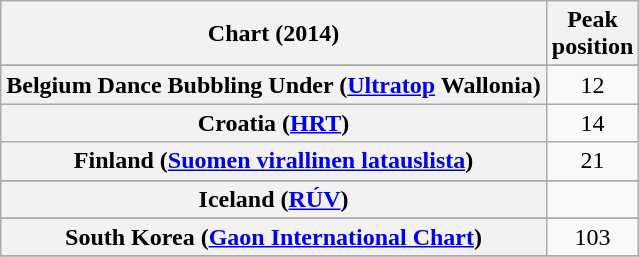<table class="wikitable sortable plainrowheaders" style="text-align:center">
<tr>
<th scope="col">Chart (2014)</th>
<th scope="col">Peak<br>position</th>
</tr>
<tr>
</tr>
<tr>
</tr>
<tr>
</tr>
<tr>
</tr>
<tr>
<th scope="row">Belgium Dance Bubbling Under (<a href='#'>Ultratop</a> Wallonia)</th>
<td>12</td>
</tr>
<tr>
<th scope="row">Croatia (<a href='#'>HRT</a>)</th>
<td>14</td>
</tr>
<tr>
<th scope="row">Finland (<a href='#'>Suomen virallinen latauslista</a>)</th>
<td align="center">21</td>
</tr>
<tr>
</tr>
<tr>
<th scope="row">Iceland (<a href='#'>RÚV</a>)</th>
<td></td>
</tr>
<tr>
</tr>
<tr>
</tr>
<tr>
</tr>
<tr>
</tr>
<tr>
<th scope="row">South Korea (<a href='#'>Gaon International Chart</a>)</th>
<td>103</td>
</tr>
<tr>
</tr>
</table>
